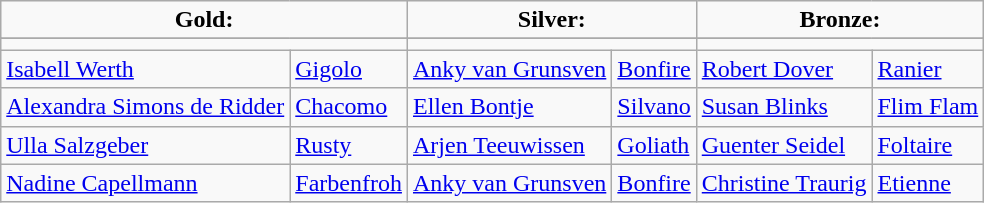<table class="wikitable">
<tr>
<td colspan=2 align=center><strong>Gold:</strong> </td>
<td colspan=2 align=center><strong>Silver:</strong> </td>
<td colspan=2 align=center><strong>Bronze:</strong> </td>
</tr>
<tr>
</tr>
<tr>
<td colspan=2 align=center></td>
<td colspan=2 align=center></td>
<td colspan=2 align=center></td>
</tr>
<tr>
<td><a href='#'>Isabell Werth</a></td>
<td><a href='#'>Gigolo</a></td>
<td><a href='#'>Anky van Grunsven</a></td>
<td><a href='#'>Bonfire</a></td>
<td><a href='#'>Robert Dover</a></td>
<td><a href='#'>Ranier</a></td>
</tr>
<tr>
<td><a href='#'>Alexandra Simons de Ridder</a></td>
<td><a href='#'>Chacomo</a></td>
<td><a href='#'>Ellen Bontje</a></td>
<td><a href='#'>Silvano</a></td>
<td><a href='#'>Susan Blinks</a></td>
<td><a href='#'>Flim Flam</a></td>
</tr>
<tr>
<td><a href='#'>Ulla Salzgeber</a></td>
<td><a href='#'>Rusty</a></td>
<td><a href='#'>Arjen Teeuwissen</a></td>
<td><a href='#'>Goliath</a></td>
<td><a href='#'>Guenter Seidel</a></td>
<td><a href='#'>Foltaire</a></td>
</tr>
<tr>
<td><a href='#'>Nadine Capellmann</a></td>
<td><a href='#'>Farbenfroh</a></td>
<td><a href='#'>Anky van Grunsven</a></td>
<td><a href='#'>Bonfire</a></td>
<td><a href='#'>Christine Traurig</a></td>
<td><a href='#'>Etienne</a></td>
</tr>
</table>
